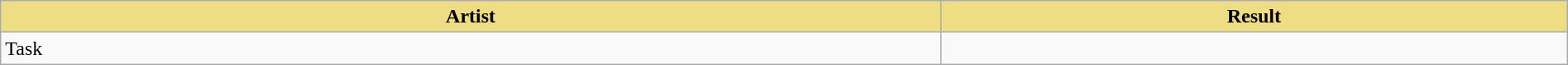<table class="wikitable" width=100%>
<tr>
<th style="width:15%;background:#EEDD82;">Artist</th>
<th style="width:10%;background:#EEDD82;">Result</th>
</tr>
<tr>
<td>Task </td>
<td></td>
</tr>
</table>
